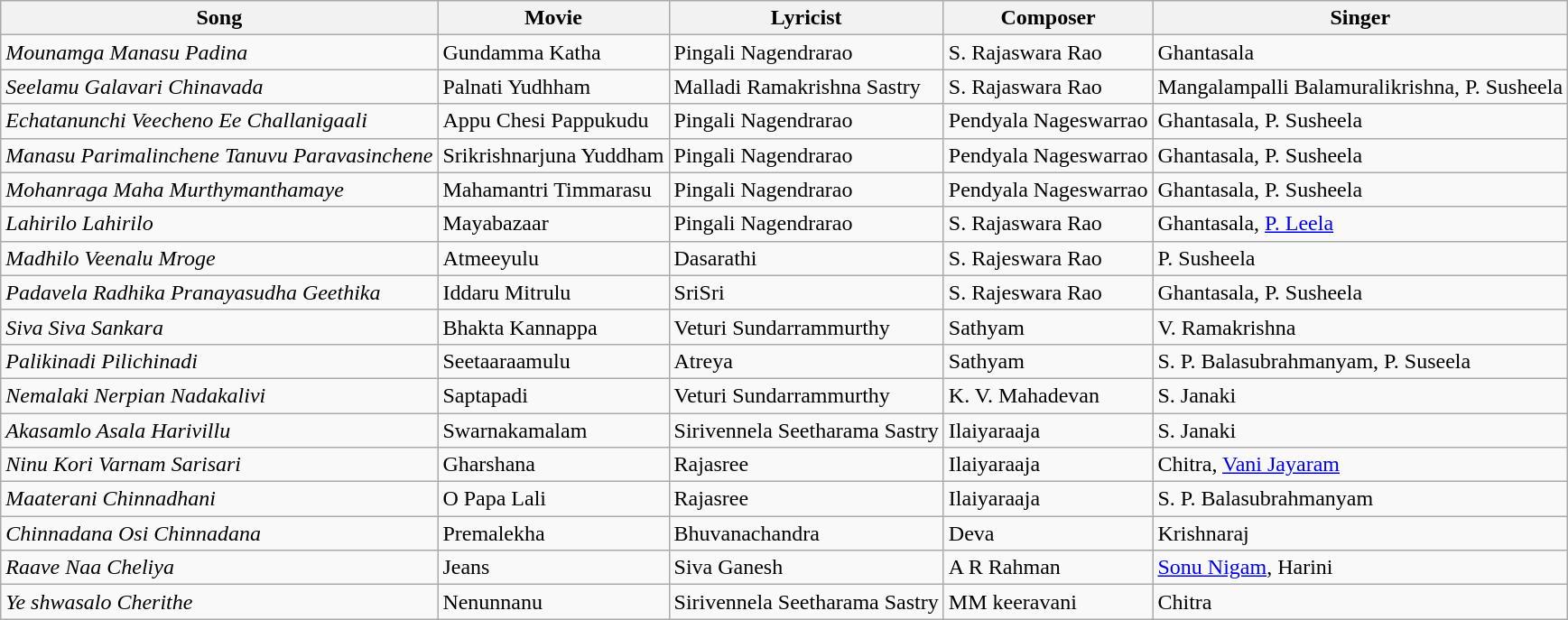<table class="wikitable">
<tr>
<th>Song</th>
<th>Movie</th>
<th>Lyricist</th>
<th>Composer</th>
<th>Singer</th>
</tr>
<tr>
<td><em>Mounamga Manasu Padina</em></td>
<td>Gundamma Katha</td>
<td>Pingali Nagendrarao</td>
<td>S. Rajaswara Rao</td>
<td>Ghantasala</td>
</tr>
<tr>
<td><em>Seelamu Galavari Chinavada</em></td>
<td>Palnati Yudhham</td>
<td>Malladi Ramakrishna Sastry</td>
<td>S. Rajaswara Rao</td>
<td>Mangalampalli Balamuralikrishna, P. Susheela</td>
</tr>
<tr>
<td><em>Echatanunchi Veecheno Ee Challanigaali</em></td>
<td>Appu Chesi Pappukudu</td>
<td>Pingali Nagendrarao</td>
<td>Pendyala Nageswarrao</td>
<td>Ghantasala, P. Susheela</td>
</tr>
<tr>
<td><em>Manasu Parimalinchene Tanuvu Paravasinchene</em></td>
<td>Srikrishnarjuna Yuddham</td>
<td>Pingali Nagendrarao</td>
<td>Pendyala Nageswarrao</td>
<td>Ghantasala, P. Susheela</td>
</tr>
<tr>
<td><em>Mohanraga Maha Murthymanthamaye</em></td>
<td>Mahamantri Timmarasu</td>
<td>Pingali Nagendrarao</td>
<td>Pendyala Nageswarrao</td>
<td>Ghantasala, P. Susheela</td>
</tr>
<tr>
<td><em>Lahirilo Lahirilo</em></td>
<td>Mayabazaar</td>
<td>Pingali Nagendrarao</td>
<td>S. Rajaswara Rao</td>
<td>Ghantasala, <a href='#'>P. Leela</a></td>
</tr>
<tr>
<td><em>Madhilo Veenalu Mroge</em></td>
<td>Atmeeyulu</td>
<td>Dasarathi</td>
<td>S. Rajeswara Rao</td>
<td>P. Susheela</td>
</tr>
<tr>
<td><em>Padavela Radhika Pranayasudha Geethika</em></td>
<td>Iddaru Mitrulu</td>
<td>SriSri</td>
<td>S. Rajeswara Rao</td>
<td>Ghantasala, P. Susheela</td>
</tr>
<tr>
<td><em>Siva Siva Sankara</em></td>
<td>Bhakta Kannappa</td>
<td>Veturi Sundarrammurthy</td>
<td>Sathyam</td>
<td>V. Ramakrishna</td>
</tr>
<tr>
<td><em>Palikinadi Pilichinadi</em></td>
<td>Seetaaraamulu</td>
<td>Atreya</td>
<td>Sathyam</td>
<td>S. P. Balasubrahmanyam, P. Suseela</td>
</tr>
<tr>
<td><em>Nemalaki Nerpian Nadakalivi</em></td>
<td>Saptapadi</td>
<td>Veturi Sundarrammurthy</td>
<td>K. V. Mahadevan</td>
<td>S. Janaki</td>
</tr>
<tr>
<td><em>Akasamlo Asala Harivillu</em></td>
<td>Swarnakamalam</td>
<td>Sirivennela Seetharama Sastry</td>
<td>Ilaiyaraaja</td>
<td>S. Janaki</td>
</tr>
<tr>
<td><em>Ninu Kori Varnam Sarisari</em></td>
<td>Gharshana</td>
<td>Rajasree</td>
<td>Ilaiyaraaja</td>
<td>Chitra, <a href='#'>Vani Jayaram</a></td>
</tr>
<tr>
<td><em>Maaterani Chinnadhani</em></td>
<td>O Papa Lali</td>
<td>Rajasree</td>
<td>Ilaiyaraaja</td>
<td>S. P. Balasubrahmanyam</td>
</tr>
<tr>
<td><em>Chinnadana Osi Chinnadana</em></td>
<td>Premalekha</td>
<td>Bhuvanachandra</td>
<td>Deva</td>
<td>Krishnaraj</td>
</tr>
<tr>
<td><em>Raave Naa Cheliya</em></td>
<td>Jeans</td>
<td>Siva Ganesh</td>
<td>A R Rahman</td>
<td><a href='#'>Sonu Nigam</a>, Harini</td>
</tr>
<tr>
<td><em>Ye shwasalo Cherithe</em></td>
<td>Nenunnanu</td>
<td>Sirivennela Seetharama Sastry</td>
<td>MM keeravani</td>
<td>Chitra</td>
</tr>
</table>
